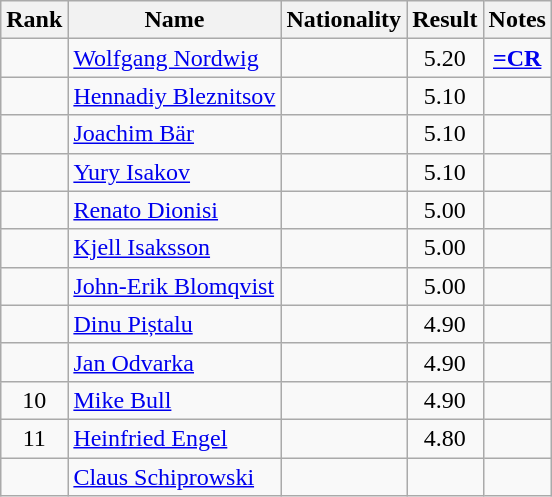<table class="wikitable sortable" style="text-align:center">
<tr>
<th>Rank</th>
<th>Name</th>
<th>Nationality</th>
<th>Result</th>
<th>Notes</th>
</tr>
<tr>
<td></td>
<td align="left"><a href='#'>Wolfgang Nordwig</a></td>
<td align=left></td>
<td>5.20</td>
<td><strong><a href='#'>=CR</a></strong></td>
</tr>
<tr>
<td></td>
<td align="left"><a href='#'>Hennadiy Bleznitsov</a></td>
<td align=left></td>
<td>5.10</td>
<td></td>
</tr>
<tr>
<td></td>
<td align="left"><a href='#'>Joachim Bär</a></td>
<td align=left></td>
<td>5.10</td>
<td></td>
</tr>
<tr>
<td></td>
<td align="left"><a href='#'>Yury Isakov</a></td>
<td align=left></td>
<td>5.10</td>
<td></td>
</tr>
<tr>
<td></td>
<td align="left"><a href='#'>Renato Dionisi</a></td>
<td align=left></td>
<td>5.00</td>
<td></td>
</tr>
<tr>
<td></td>
<td align="left"><a href='#'>Kjell Isaksson</a></td>
<td align=left></td>
<td>5.00</td>
<td></td>
</tr>
<tr>
<td></td>
<td align="left"><a href='#'>John-Erik Blomqvist</a></td>
<td align=left></td>
<td>5.00</td>
<td></td>
</tr>
<tr>
<td></td>
<td align="left"><a href='#'>Dinu Piștalu</a></td>
<td align=left></td>
<td>4.90</td>
<td></td>
</tr>
<tr>
<td></td>
<td align="left"><a href='#'>Jan Odvarka</a></td>
<td align=left></td>
<td>4.90</td>
<td></td>
</tr>
<tr>
<td>10</td>
<td align="left"><a href='#'>Mike Bull</a></td>
<td align=left></td>
<td>4.90</td>
<td></td>
</tr>
<tr>
<td>11</td>
<td align="left"><a href='#'>Heinfried Engel</a></td>
<td align=left></td>
<td>4.80</td>
<td></td>
</tr>
<tr>
<td></td>
<td align="left"><a href='#'>Claus Schiprowski</a></td>
<td align=left></td>
<td></td>
<td></td>
</tr>
</table>
